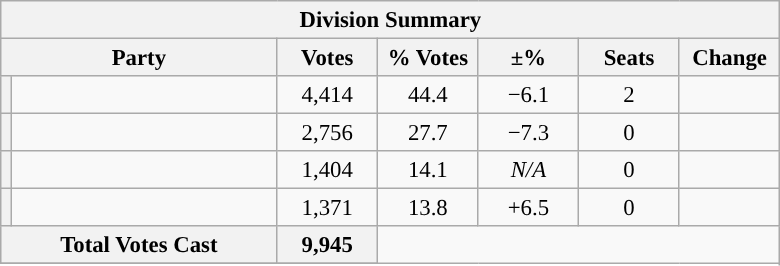<table class="wikitable" style="font-size: 95%;">
<tr>
<th colspan="7">Division Summary</th>
</tr>
<tr>
<th colspan="2">Party</th>
<th style="width: 60px">Votes</th>
<th style="width: 60px">% Votes</th>
<th style="width: 60px">±%</th>
<th style="width: 60px">Seats</th>
<th style="width: 60px">Change</th>
</tr>
<tr>
<th style="background-color: "></th>
<td style="width: 170px"><a href='#'></a></td>
<td align="center">4,414</td>
<td align="center">44.4</td>
<td align="center">−6.1</td>
<td align="center">2</td>
<td align="center"></td>
</tr>
<tr>
<th style="background-color: "></th>
<td style="width: 170px"><a href='#'></a></td>
<td align="center">2,756</td>
<td align="center">27.7</td>
<td align="center">−7.3</td>
<td align="center">0</td>
<td align="center"></td>
</tr>
<tr>
<th style="background-color: "></th>
<td style="width: 170px"><a href='#'></a></td>
<td align="center">1,404</td>
<td align="center">14.1</td>
<td align="center"><em>N/A</em></td>
<td align="center">0</td>
<td align="center"></td>
</tr>
<tr>
<th style="background-color: "></th>
<td style="width: 170px"><a href='#'></a></td>
<td align="center">1,371</td>
<td align="center">13.8</td>
<td align="center">+6.5</td>
<td align="center">0</td>
<td align="center"></td>
</tr>
<tr style="background-color:#E9E9E9">
<th colspan="2">Total Votes Cast</th>
<th style="width: 60px">9,945</th>
</tr>
<tr style="background-color:#E9E9E9">
</tr>
</table>
